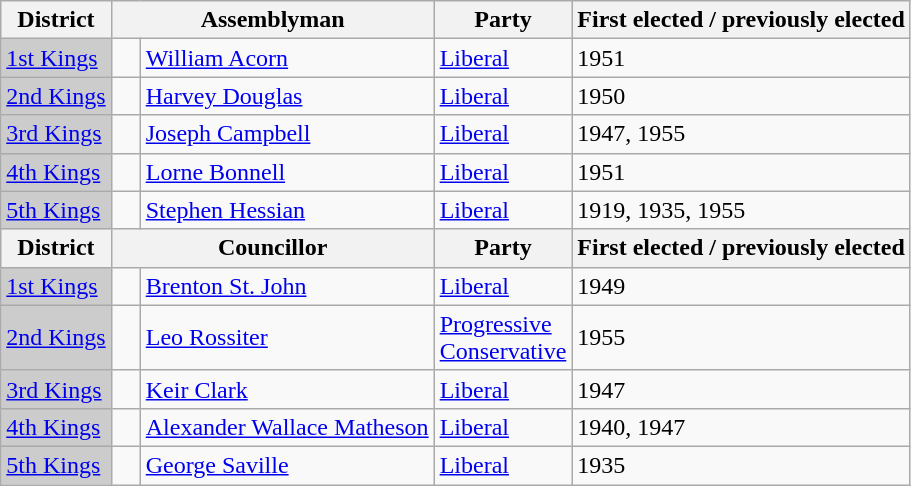<table class="wikitable sortable">
<tr>
<th>District</th>
<th colspan="2">Assemblyman</th>
<th>Party</th>
<th>First elected / previously elected</th>
</tr>
<tr>
<td bgcolor="CCCCCC"><a href='#'>1st Kings</a></td>
<td>   </td>
<td><a href='#'>William Acorn</a></td>
<td><a href='#'>Liberal</a></td>
<td>1951</td>
</tr>
<tr>
<td bgcolor="CCCCCC"><a href='#'>2nd Kings</a></td>
<td>   </td>
<td><a href='#'>Harvey Douglas</a></td>
<td><a href='#'>Liberal</a></td>
<td>1950</td>
</tr>
<tr>
<td bgcolor="CCCCCC"><a href='#'>3rd Kings</a></td>
<td>   </td>
<td><a href='#'>Joseph Campbell</a></td>
<td><a href='#'>Liberal</a></td>
<td>1947, 1955</td>
</tr>
<tr>
<td bgcolor="CCCCCC"><a href='#'>4th Kings</a></td>
<td>   </td>
<td><a href='#'>Lorne Bonnell</a></td>
<td><a href='#'>Liberal</a></td>
<td>1951</td>
</tr>
<tr>
<td bgcolor="CCCCCC"><a href='#'>5th Kings</a></td>
<td>   </td>
<td><a href='#'>Stephen Hessian</a></td>
<td><a href='#'>Liberal</a></td>
<td>1919, 1935, 1955</td>
</tr>
<tr>
<th>District</th>
<th colspan="2">Councillor</th>
<th>Party</th>
<th>First elected / previously elected</th>
</tr>
<tr>
<td bgcolor="CCCCCC"><a href='#'>1st Kings</a></td>
<td>   </td>
<td><a href='#'>Brenton St. John</a></td>
<td><a href='#'>Liberal</a></td>
<td>1949</td>
</tr>
<tr>
<td bgcolor="CCCCCC"><a href='#'>2nd Kings</a></td>
<td>   </td>
<td><a href='#'>Leo Rossiter</a></td>
<td><a href='#'>Progressive <br> Conservative</a></td>
<td>1955</td>
</tr>
<tr>
<td bgcolor="CCCCCC"><a href='#'>3rd Kings</a></td>
<td>   </td>
<td><a href='#'>Keir Clark</a></td>
<td><a href='#'>Liberal</a></td>
<td>1947</td>
</tr>
<tr>
<td bgcolor="CCCCCC"><a href='#'>4th Kings</a></td>
<td>   </td>
<td><a href='#'>Alexander Wallace Matheson</a></td>
<td><a href='#'>Liberal</a></td>
<td>1940, 1947</td>
</tr>
<tr>
<td bgcolor="CCCCCC"><a href='#'>5th Kings</a></td>
<td>   </td>
<td><a href='#'>George Saville</a></td>
<td><a href='#'>Liberal</a></td>
<td>1935</td>
</tr>
</table>
